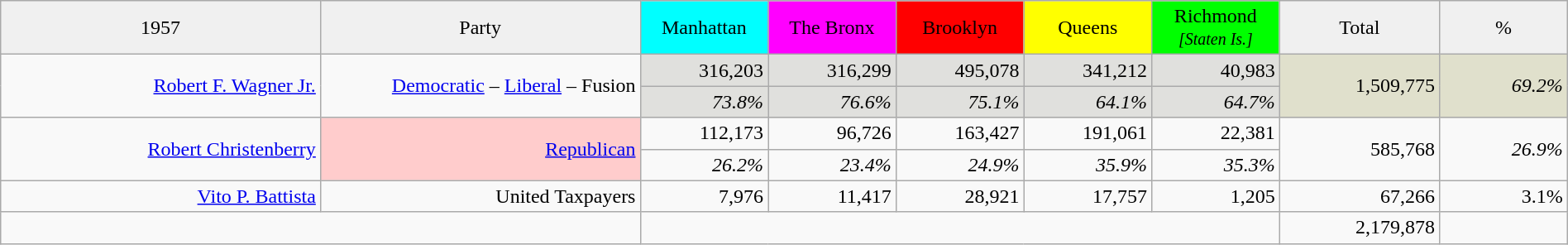<table class="wikitable" style="width:100%; text-align:right;">
<tr style="text-align:center;">
<td style="width:20%; background:#f0f0f0;">1957</td>
<td style="width:20%; background:#f0f0f0;">Party</td>
<td style="width:8%; background:aqua;">Manhattan</td>
<td style="width:8%; background:magenta;">The Bronx</td>
<td style="width:8%; background:red;">Brooklyn</td>
<td style="width:8%; background:yellow;">Queens</td>
<td style="width:8%; background:lime;">Richmond <small><em>[Staten Is.]</em></small></td>
<td style="width:10%; background:#f0f0f0;">Total</td>
<td style="width:8%; background:#f0f0f0;">%</td>
</tr>
<tr>
<td rowspan="2"><a href='#'>Robert F. Wagner Jr.</a></td>
<td rowspan="2"><a href='#'>Democratic</a> – <a href='#'>Liberal</a> – Fusion</td>
<td style="background:#e0e0dd;">316,203</td>
<td style="background:#e0e0dd;">316,299</td>
<td style="background:#e0e0dd;">495,078</td>
<td style="background:#e0e0dd;">341,212</td>
<td style="background:#e0e0dd;">40,983</td>
<td style="background:#e0e0cc;" rowspan="2">1,509,775</td>
<td style="background:#e0e0cc;" rowspan="2"><em>69.2%</em></td>
</tr>
<tr style="background:#e0e0dd;">
<td><em>73.8%</em></td>
<td style="background:#e0e0dd;"><em>76.6%</em></td>
<td style="background:#e0e0dd;"><em>75.1%</em></td>
<td style="background:#e0e0dd;"><em>64.1%</em></td>
<td style="background:#e0e0dd;"><em>64.7%</em></td>
</tr>
<tr>
<td rowspan="2"><a href='#'>Robert Christenberry</a></td>
<td rowspan="2" style="background:#fcc;"><a href='#'>Republican</a></td>
<td>112,173</td>
<td>96,726</td>
<td>163,427</td>
<td>191,061</td>
<td>22,381</td>
<td rowspan="2">585,768</td>
<td rowspan="2"><em>26.9%</em></td>
</tr>
<tr>
<td><em>26.2%</em></td>
<td><em>23.4%</em></td>
<td><em>24.9%</em></td>
<td><em>35.9%</em></td>
<td><em>35.3%</em></td>
</tr>
<tr>
<td><a href='#'>Vito P. Battista</a></td>
<td>United Taxpayers</td>
<td>7,976</td>
<td>11,417</td>
<td>28,921</td>
<td>17,757</td>
<td>1,205</td>
<td>67,266</td>
<td>3.1%</td>
</tr>
<tr>
<td colspan="2"></td>
<td colspan="5"> </td>
<td>2,179,878</td>
<td></td>
</tr>
</table>
